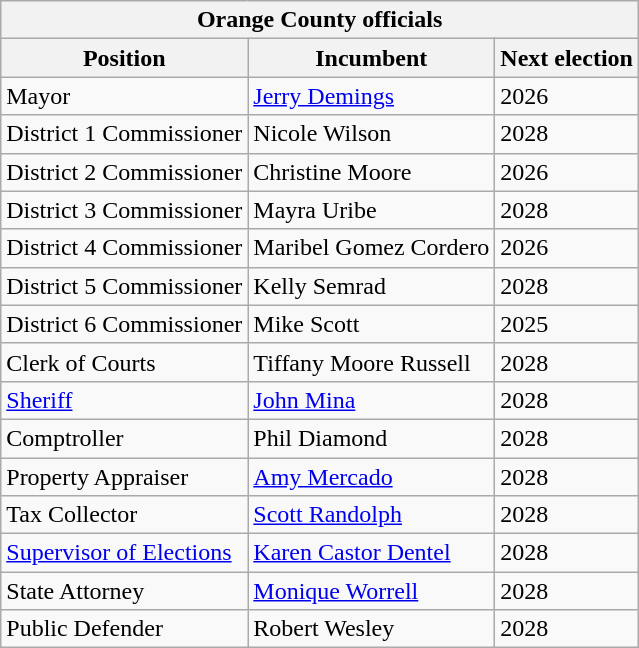<table class=wikitable>
<tr>
<th colspan = 3>Orange County officials</th>
</tr>
<tr>
<th>Position</th>
<th>Incumbent</th>
<th>Next election</th>
</tr>
<tr>
<td>Mayor</td>
<td><a href='#'>Jerry Demings</a></td>
<td>2026</td>
</tr>
<tr>
<td>District 1 Commissioner</td>
<td>Nicole Wilson</td>
<td>2028</td>
</tr>
<tr>
<td>District 2 Commissioner</td>
<td>Christine Moore</td>
<td>2026</td>
</tr>
<tr>
<td>District 3 Commissioner</td>
<td>Mayra Uribe</td>
<td>2028</td>
</tr>
<tr>
<td>District 4 Commissioner</td>
<td>Maribel Gomez Cordero</td>
<td>2026</td>
</tr>
<tr>
<td>District 5 Commissioner</td>
<td>Kelly Semrad</td>
<td>2028</td>
</tr>
<tr>
<td>District 6 Commissioner</td>
<td>Mike Scott</td>
<td>2025</td>
</tr>
<tr>
<td>Clerk of Courts</td>
<td>Tiffany Moore Russell</td>
<td>2028</td>
</tr>
<tr>
<td><a href='#'>Sheriff</a></td>
<td><a href='#'>John Mina</a></td>
<td>2028</td>
</tr>
<tr>
<td>Comptroller</td>
<td>Phil Diamond</td>
<td>2028</td>
</tr>
<tr>
<td>Property Appraiser</td>
<td><a href='#'>Amy Mercado</a></td>
<td>2028</td>
</tr>
<tr>
<td>Tax Collector</td>
<td><a href='#'>Scott Randolph</a></td>
<td>2028</td>
</tr>
<tr>
<td><a href='#'>Supervisor of Elections</a></td>
<td><a href='#'>Karen Castor Dentel</a></td>
<td>2028</td>
</tr>
<tr>
<td>State Attorney</td>
<td><a href='#'>Monique Worrell</a></td>
<td>2028</td>
</tr>
<tr>
<td>Public Defender</td>
<td>Robert Wesley</td>
<td>2028</td>
</tr>
</table>
